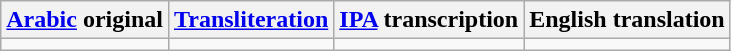<table class="wikitable">
<tr>
<th><a href='#'>Arabic</a> original</th>
<th><a href='#'>Transliteration</a></th>
<th><a href='#'>IPA</a> transcription</th>
<th>English translation</th>
</tr>
<tr style="vertical-align:top; white-space:nowrap;">
<td></td>
<td></td>
<td></td>
<td></td>
</tr>
</table>
